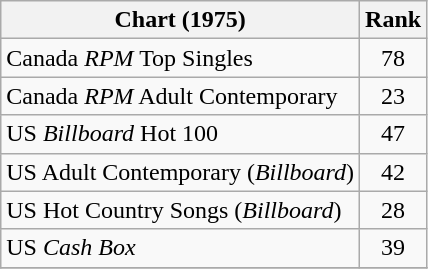<table class="wikitable sortable">
<tr>
<th align="left">Chart (1975)</th>
<th style="text-align:center;">Rank</th>
</tr>
<tr>
<td>Canada <em>RPM</em> Top Singles</td>
<td style="text-align:center;">78</td>
</tr>
<tr>
<td>Canada <em>RPM</em> Adult Contemporary</td>
<td style="text-align:center;">23</td>
</tr>
<tr>
<td>US <em>Billboard</em> Hot 100</td>
<td style="text-align:center;">47</td>
</tr>
<tr>
<td>US Adult Contemporary (<em>Billboard</em>)</td>
<td style="text-align:center;">42</td>
</tr>
<tr>
<td>US Hot Country Songs (<em>Billboard</em>)</td>
<td style="text-align:center;">28</td>
</tr>
<tr>
<td>US <em>Cash Box</em> </td>
<td style="text-align:center;">39</td>
</tr>
<tr>
</tr>
</table>
